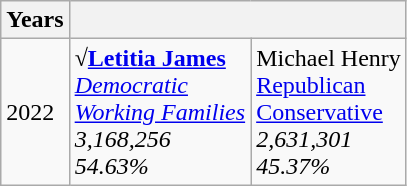<table class="wikitable">
<tr>
<th><strong>Years</strong></th>
<th colspan="2"></th>
</tr>
<tr>
<td>2022</td>
<td><strong>√<a href='#'>Letitia James</a></strong><br><em><a href='#'>Democratic</a><br><a href='#'>Working Families</a><br>3,168,256<br>54.63%</td>
<td>Michael Henry<br></em><a href='#'>Republican</a><br><a href='#'>Conservative</a><em><br>2,631,301<br>45.37%</td>
</tr>
</table>
